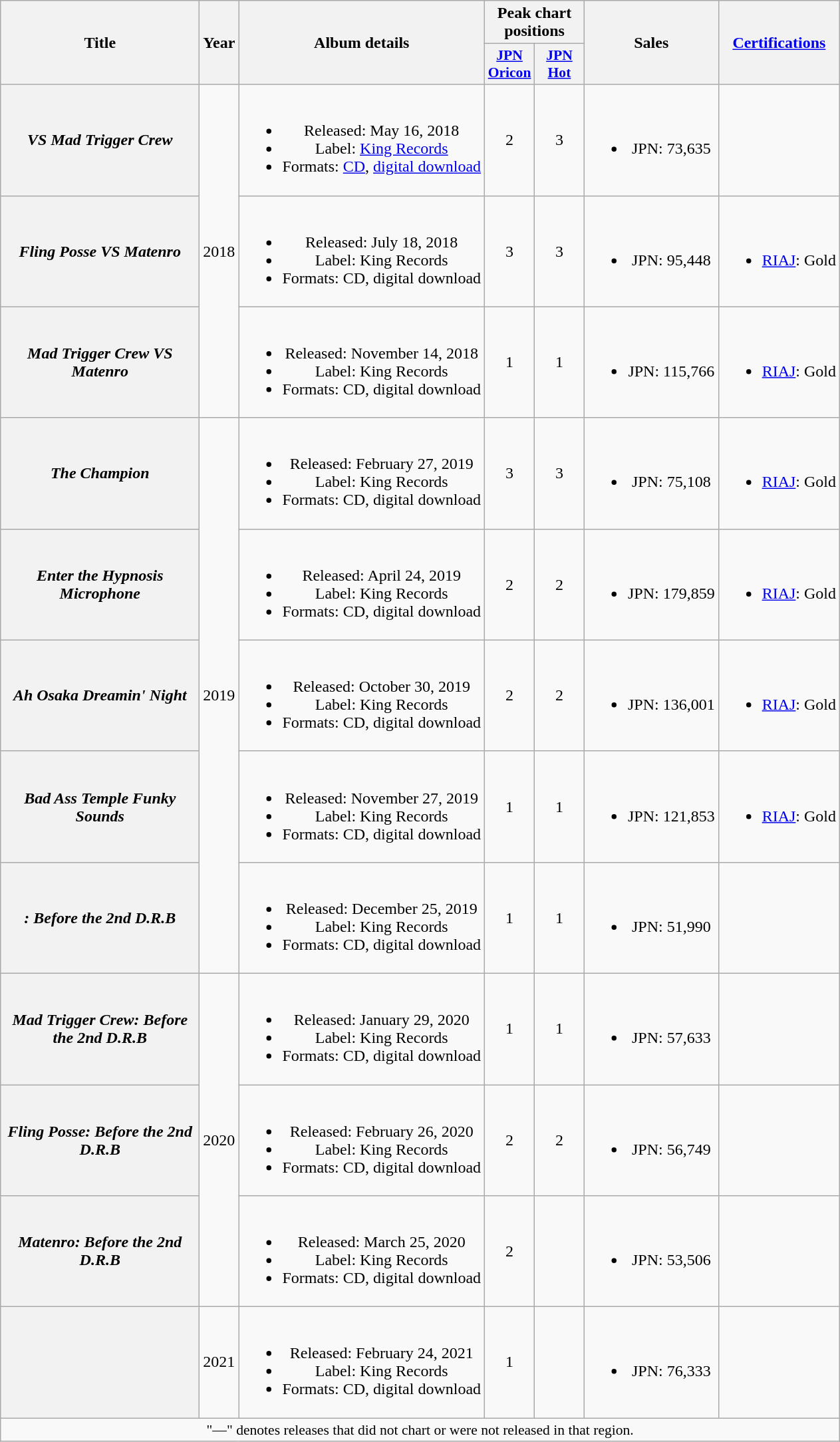<table class="wikitable plainrowheaders" style="text-align:center;">
<tr>
<th scope="col" rowspan="2" style="width:12em;">Title</th>
<th scope="col" rowspan="2">Year</th>
<th scope="col" rowspan="2">Album details</th>
<th scope="col" colspan="2">Peak chart positions</th>
<th scope="col" rowspan="2">Sales<br></th>
<th scope="col" rowspan="2"><a href='#'>Certifications</a></th>
</tr>
<tr>
<th scope="col" style="width:3em;font-size:90%;"><a href='#'>JPN<br>Oricon</a><br></th>
<th scope="col" style="width:3em;font-size:90%;"><a href='#'>JPN<br>Hot</a><br></th>
</tr>
<tr>
<th scope="row"><em> VS Mad Trigger Crew</em></th>
<td rowspan="3">2018</td>
<td><br><ul><li>Released: May 16, 2018</li><li>Label: <a href='#'>King Records</a></li><li>Formats: <a href='#'>CD</a>, <a href='#'>digital download</a></li></ul></td>
<td>2</td>
<td>3</td>
<td><br><ul><li>JPN: 73,635</li></ul></td>
<td></td>
</tr>
<tr>
<th scope="row"><em>Fling Posse VS Matenro</em></th>
<td><br><ul><li>Released: July 18, 2018</li><li>Label: King Records</li><li>Formats: CD, digital download</li></ul></td>
<td>3</td>
<td>3</td>
<td><br><ul><li>JPN: 95,448</li></ul></td>
<td><br><ul><li><a href='#'>RIAJ</a>: Gold</li></ul></td>
</tr>
<tr>
<th scope="row"><em>Mad Trigger Crew VS Matenro</em></th>
<td><br><ul><li>Released: November 14, 2018</li><li>Label: King Records</li><li>Formats: CD, digital download</li></ul></td>
<td>1</td>
<td>1</td>
<td><br><ul><li>JPN: 115,766</li></ul></td>
<td><br><ul><li><a href='#'>RIAJ</a>: Gold</li></ul></td>
</tr>
<tr>
<th scope="row"><em>The Champion</em></th>
<td rowspan="5">2019</td>
<td><br><ul><li>Released: February 27, 2019</li><li>Label: King Records</li><li>Formats: CD, digital download</li></ul></td>
<td>3</td>
<td>3</td>
<td><br><ul><li>JPN: 75,108</li></ul></td>
<td><br><ul><li><a href='#'>RIAJ</a>: Gold</li></ul></td>
</tr>
<tr>
<th scope="row"><em>Enter the Hypnosis Microphone</em></th>
<td><br><ul><li>Released: April 24, 2019</li><li>Label: King Records</li><li>Formats: CD, digital download</li></ul></td>
<td>2</td>
<td>2</td>
<td><br><ul><li>JPN: 179,859</li></ul></td>
<td><br><ul><li><a href='#'>RIAJ</a>: Gold</li></ul></td>
</tr>
<tr>
<th scope="row"><em>Ah Osaka Dreamin' Night</em></th>
<td><br><ul><li>Released: October 30, 2019</li><li>Label: King Records</li><li>Formats: CD, digital download</li></ul></td>
<td>2</td>
<td>2</td>
<td><br><ul><li>JPN: 136,001</li></ul></td>
<td><br><ul><li><a href='#'>RIAJ</a>: Gold</li></ul></td>
</tr>
<tr>
<th scope="row"><em>Bad Ass Temple Funky Sounds</em></th>
<td><br><ul><li>Released: November 27, 2019</li><li>Label: King Records</li><li>Formats: CD, digital download</li></ul></td>
<td>1</td>
<td>1</td>
<td><br><ul><li>JPN: 121,853</li></ul></td>
<td><br><ul><li><a href='#'>RIAJ</a>: Gold</li></ul></td>
</tr>
<tr>
<th scope="row"><em>: Before the 2nd D.R.B</em></th>
<td><br><ul><li>Released: December 25, 2019</li><li>Label: King Records</li><li>Formats: CD, digital download</li></ul></td>
<td>1</td>
<td>1</td>
<td><br><ul><li>JPN: 51,990</li></ul></td>
<td></td>
</tr>
<tr>
<th scope="row"><em>Mad Trigger Crew: Before the 2nd D.R.B</em></th>
<td rowspan="3">2020</td>
<td><br><ul><li>Released: January 29, 2020</li><li>Label: King Records</li><li>Formats: CD, digital download</li></ul></td>
<td>1</td>
<td>1</td>
<td><br><ul><li>JPN: 57,633</li></ul></td>
<td></td>
</tr>
<tr>
<th scope="row"><em>Fling Posse: Before the 2nd D.R.B</em></th>
<td><br><ul><li>Released: February 26, 2020</li><li>Label: King Records</li><li>Formats: CD, digital download</li></ul></td>
<td>2</td>
<td>2</td>
<td><br><ul><li>JPN: 56,749</li></ul></td>
<td></td>
</tr>
<tr>
<th scope="row"><em>Matenro: Before the 2nd D.R.B</em></th>
<td><br><ul><li>Released: March 25, 2020</li><li>Label: King Records</li><li>Formats: CD, digital download</li></ul></td>
<td>2</td>
<td></td>
<td><br><ul><li>JPN: 53,506</li></ul></td>
<td></td>
</tr>
<tr>
<th scope="row"><em></em></th>
<td>2021</td>
<td><br><ul><li>Released: February 24, 2021</li><li>Label: King Records</li><li>Formats: CD, digital download</li></ul></td>
<td>1</td>
<td></td>
<td><br><ul><li>JPN: 76,333</li></ul></td>
<td></td>
</tr>
<tr>
<td colspan="7" style="font-size:90%;">"—" denotes releases that did not chart or were not released in that region.</td>
</tr>
</table>
